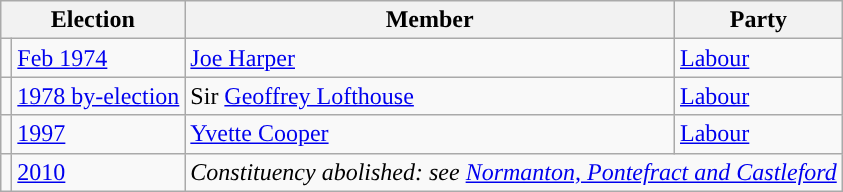<table class="wikitable">
<tr>
<th colspan="2">Election</th>
<th>Member</th>
<th>Party</th>
</tr>
<tr>
<td style="color:inherit;background-color: "></td>
<td><a href='#'>Feb 1974</a></td>
<td><a href='#'>Joe Harper</a></td>
<td><a href='#'>Labour</a></td>
</tr>
<tr>
<td style="color:inherit;background-color: "></td>
<td><a href='#'>1978 by-election</a></td>
<td>Sir <a href='#'>Geoffrey Lofthouse</a></td>
<td><a href='#'>Labour</a></td>
</tr>
<tr>
<td style="color:inherit;background-color: "></td>
<td><a href='#'>1997</a></td>
<td><a href='#'>Yvette Cooper</a></td>
<td><a href='#'>Labour</a></td>
</tr>
<tr>
<td></td>
<td><a href='#'>2010</a></td>
<td colspan="2"><em>Constituency abolished: see <a href='#'>Normanton, Pontefract and Castleford</a></em></td>
</tr>
</table>
